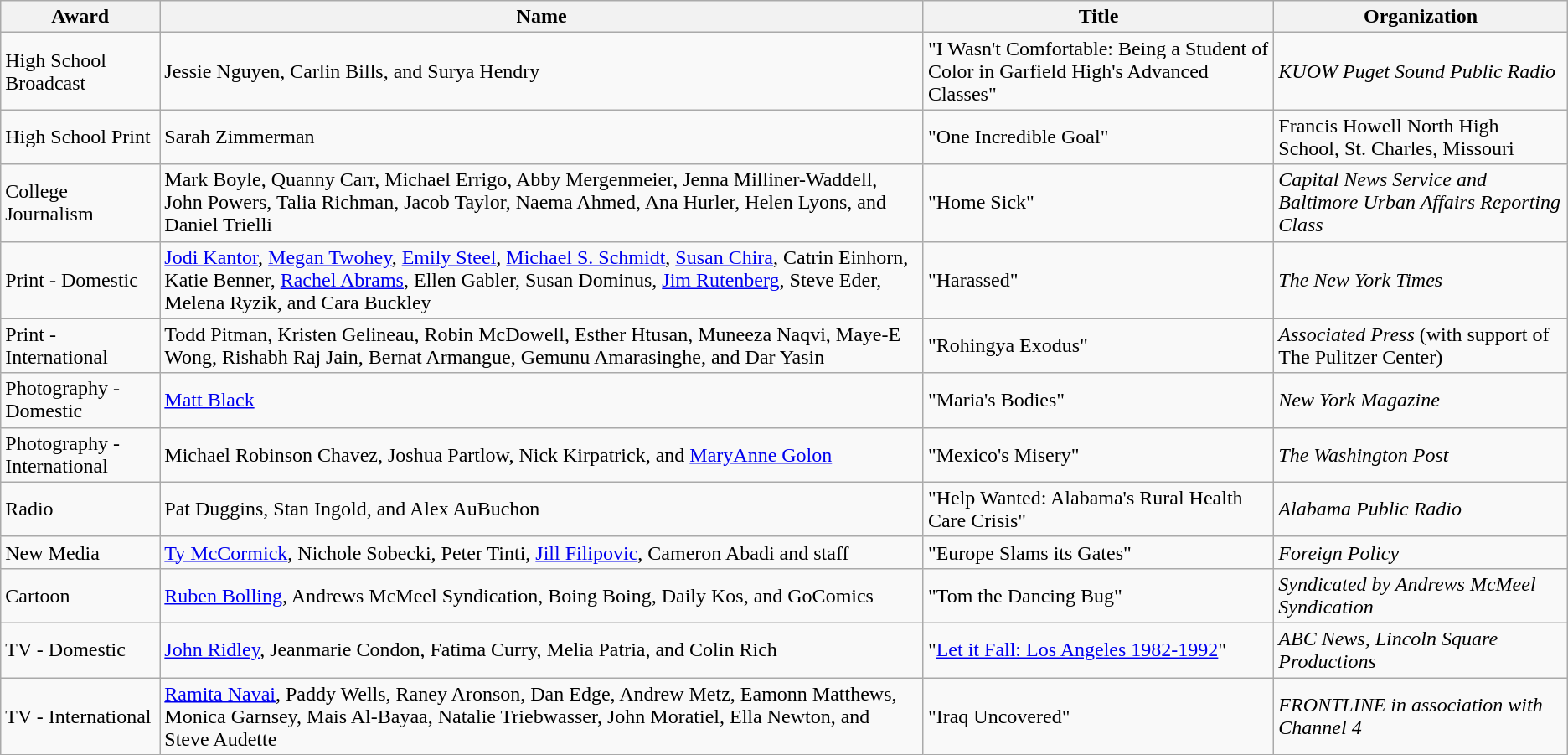<table class="wikitable">
<tr>
<th>Award</th>
<th>Name</th>
<th>Title</th>
<th>Organization</th>
</tr>
<tr>
<td>High School Broadcast</td>
<td>Jessie Nguyen, Carlin Bills, and Surya Hendry</td>
<td>"I Wasn't Comfortable: Being a Student of Color in Garfield High's Advanced Classes"</td>
<td><em>KUOW Puget Sound Public Radio</em></td>
</tr>
<tr>
<td>High School Print</td>
<td>Sarah Zimmerman</td>
<td>"One Incredible Goal"</td>
<td>Francis Howell North High School, St. Charles, Missouri</td>
</tr>
<tr>
<td>College Journalism</td>
<td>Mark Boyle, Quanny Carr, Michael Errigo, Abby Mergenmeier, Jenna Milliner-Waddell, John Powers, Talia Richman, Jacob Taylor, Naema Ahmed, Ana Hurler, Helen Lyons, and Daniel Trielli</td>
<td>"Home Sick"</td>
<td><em>Capital News Service and Baltimore Urban Affairs Reporting Class</em></td>
</tr>
<tr>
<td>Print - Domestic</td>
<td><a href='#'>Jodi Kantor</a>, <a href='#'>Megan Twohey</a>, <a href='#'>Emily Steel</a>, <a href='#'>Michael S. Schmidt</a>, <a href='#'>Susan Chira</a>, Catrin Einhorn, Katie Benner, <a href='#'>Rachel Abrams</a>, Ellen Gabler, Susan Dominus, <a href='#'>Jim Rutenberg</a>, Steve Eder, Melena Ryzik, and Cara Buckley</td>
<td>"Harassed"</td>
<td><em>The New York Times</em></td>
</tr>
<tr>
<td>Print - International</td>
<td>Todd Pitman, Kristen Gelineau, Robin McDowell, Esther Htusan, Muneeza Naqvi, Maye-E Wong, Rishabh Raj Jain, Bernat Armangue, Gemunu Amarasinghe, and Dar Yasin</td>
<td>"Rohingya Exodus"</td>
<td><em>Associated Press</em> (with support of The Pulitzer Center)</td>
</tr>
<tr>
<td>Photography - Domestic</td>
<td><a href='#'>Matt Black</a></td>
<td>"Maria's Bodies"</td>
<td><em>New York Magazine</em></td>
</tr>
<tr>
<td>Photography - International</td>
<td>Michael Robinson Chavez, Joshua Partlow, Nick Kirpatrick, and <a href='#'>MaryAnne Golon</a></td>
<td>"Mexico's Misery"</td>
<td><em>The Washington Post</em></td>
</tr>
<tr>
<td>Radio</td>
<td>Pat Duggins, Stan Ingold, and Alex AuBuchon</td>
<td>"Help Wanted: Alabama's Rural Health Care Crisis"</td>
<td><em>Alabama Public Radio</em></td>
</tr>
<tr>
<td>New Media</td>
<td><a href='#'>Ty McCormick</a>, Nichole Sobecki, Peter Tinti, <a href='#'>Jill Filipovic</a>, Cameron Abadi and staff</td>
<td>"Europe Slams its Gates"</td>
<td><em>Foreign Policy</em></td>
</tr>
<tr>
<td>Cartoon</td>
<td><a href='#'>Ruben Bolling</a>, Andrews McMeel Syndication, Boing Boing, Daily Kos, and GoComics</td>
<td>"Tom the Dancing Bug"</td>
<td><em>Syndicated by Andrews McMeel Syndication</em></td>
</tr>
<tr>
<td>TV - Domestic</td>
<td><a href='#'>John Ridley</a>, Jeanmarie Condon, Fatima Curry, Melia Patria, and Colin Rich</td>
<td>"<a href='#'>Let it Fall: Los Angeles 1982-1992</a>"</td>
<td><em>ABC News, Lincoln Square Productions</em></td>
</tr>
<tr>
<td>TV - International</td>
<td><a href='#'>Ramita Navai</a>, Paddy Wells, Raney Aronson, Dan Edge, Andrew Metz, Eamonn Matthews, Monica Garnsey, Mais Al-Bayaa, Natalie Triebwasser, John Moratiel, Ella Newton, and Steve Audette</td>
<td>"Iraq Uncovered"</td>
<td><em>FRONTLINE in association with Channel 4</em></td>
</tr>
</table>
